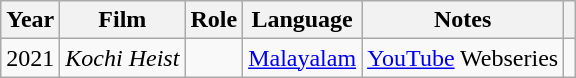<table class="wikitable sortable">
<tr>
<th>Year</th>
<th>Film</th>
<th>Role</th>
<th>Language</th>
<th>Notes</th>
<th></th>
</tr>
<tr>
<td>2021</td>
<td><em>Kochi Heist</em></td>
<td></td>
<td><a href='#'>Malayalam</a></td>
<td><a href='#'>YouTube</a> Webseries</td>
<td></td>
</tr>
</table>
